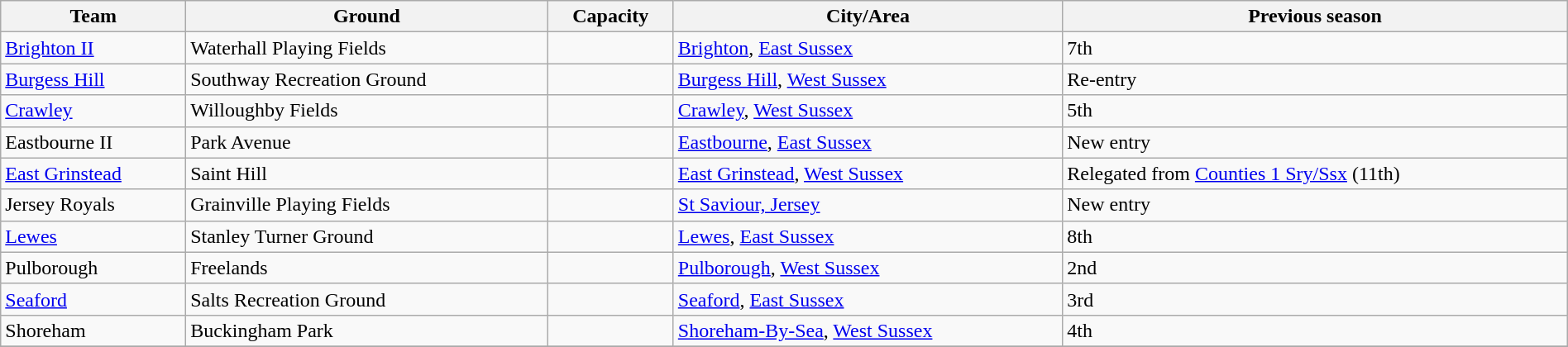<table class="wikitable sortable" width=100%>
<tr>
<th>Team</th>
<th>Ground</th>
<th>Capacity</th>
<th>City/Area</th>
<th>Previous season</th>
</tr>
<tr>
<td><a href='#'>Brighton II</a></td>
<td>Waterhall Playing Fields</td>
<td></td>
<td><a href='#'>Brighton</a>, <a href='#'>East Sussex</a></td>
<td>7th</td>
</tr>
<tr>
<td><a href='#'>Burgess Hill</a></td>
<td>Southway Recreation Ground</td>
<td></td>
<td><a href='#'>Burgess Hill</a>, <a href='#'>West Sussex</a></td>
<td>Re-entry</td>
</tr>
<tr>
<td><a href='#'>Crawley</a></td>
<td>Willoughby Fields</td>
<td></td>
<td><a href='#'>Crawley</a>, <a href='#'>West Sussex</a></td>
<td>5th</td>
</tr>
<tr>
<td>Eastbourne II</td>
<td>Park Avenue</td>
<td></td>
<td><a href='#'>Eastbourne</a>, <a href='#'>East Sussex</a></td>
<td>New entry</td>
</tr>
<tr>
<td><a href='#'>East Grinstead</a></td>
<td>Saint Hill</td>
<td></td>
<td><a href='#'>East Grinstead</a>, <a href='#'>West Sussex</a></td>
<td>Relegated from <a href='#'>Counties 1 Sry/Ssx</a> (11th)</td>
</tr>
<tr>
<td>Jersey Royals</td>
<td>Grainville Playing Fields</td>
<td></td>
<td><a href='#'>St Saviour, Jersey</a></td>
<td>New entry</td>
</tr>
<tr>
<td><a href='#'>Lewes</a></td>
<td>Stanley Turner Ground</td>
<td></td>
<td><a href='#'>Lewes</a>, <a href='#'>East Sussex</a></td>
<td>8th</td>
</tr>
<tr>
<td>Pulborough</td>
<td>Freelands</td>
<td></td>
<td><a href='#'>Pulborough</a>, <a href='#'>West Sussex</a></td>
<td>2nd</td>
</tr>
<tr>
<td><a href='#'>Seaford</a></td>
<td>Salts Recreation Ground</td>
<td></td>
<td><a href='#'>Seaford</a>, <a href='#'>East Sussex</a></td>
<td>3rd</td>
</tr>
<tr>
<td>Shoreham</td>
<td>Buckingham Park</td>
<td></td>
<td><a href='#'>Shoreham-By-Sea</a>, <a href='#'>West Sussex</a></td>
<td>4th</td>
</tr>
<tr>
</tr>
</table>
